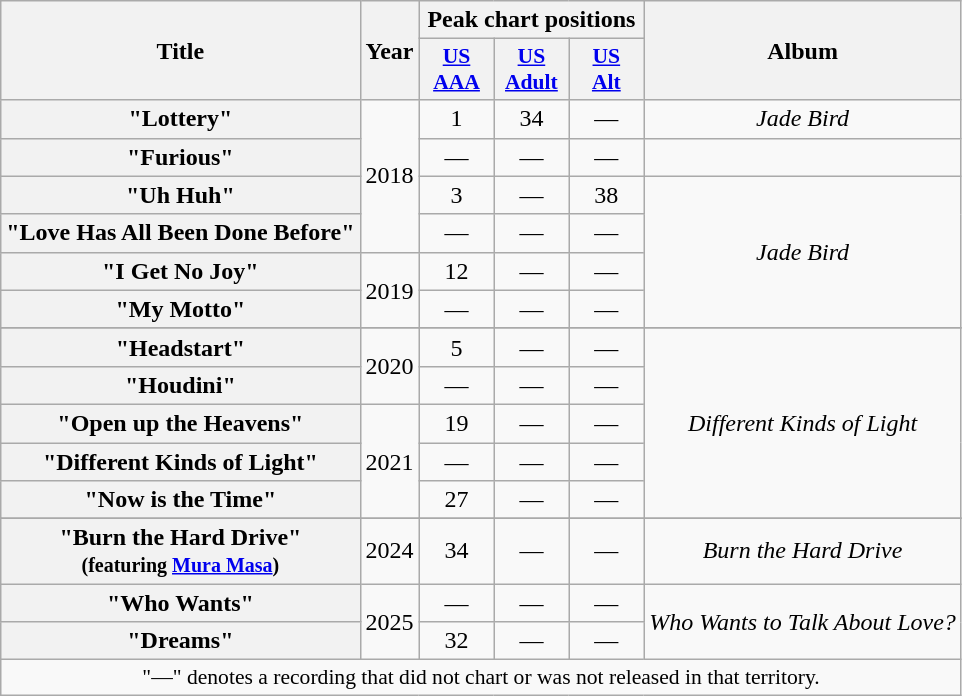<table class="wikitable plainrowheaders" style="text-align:center;">
<tr>
<th scope="col" rowspan="2">Title</th>
<th scope="col" rowspan="2">Year</th>
<th scope="col" colspan="3">Peak chart positions</th>
<th scope="col" rowspan="2">Album</th>
</tr>
<tr>
<th scope="col" style="width:3em;font-size:90%;"><a href='#'>US<br>AAA</a><br></th>
<th scope="col" style="width:3em;font-size:90%;"><a href='#'>US<br>Adult</a><br></th>
<th scope="col" style="width:3em;font-size:90%;"><a href='#'>US<br>Alt</a><br></th>
</tr>
<tr>
<th scope="row">"Lottery"</th>
<td rowspan="4">2018</td>
<td>1</td>
<td>34</td>
<td>—</td>
<td><em>Jade Bird</em></td>
</tr>
<tr>
<th scope="row">"Furious"</th>
<td>—</td>
<td>—</td>
<td>—</td>
<td></td>
</tr>
<tr>
<th scope="row">"Uh Huh"</th>
<td>3</td>
<td>—</td>
<td>38</td>
<td rowspan="4"><em>Jade Bird</em></td>
</tr>
<tr>
<th scope="row">"Love Has All Been Done Before"</th>
<td>—</td>
<td>—</td>
<td>—</td>
</tr>
<tr>
<th scope="row">"I Get No Joy"</th>
<td rowspan="2">2019</td>
<td>12</td>
<td>—</td>
<td>—</td>
</tr>
<tr>
<th scope="row">"My Motto"</th>
<td>—</td>
<td>—</td>
<td>—</td>
</tr>
<tr>
</tr>
<tr>
<th scope="row">"Headstart"</th>
<td rowspan="2">2020</td>
<td>5</td>
<td>—</td>
<td>—</td>
<td rowspan="5"><em>Different Kinds of Light</em></td>
</tr>
<tr>
<th scope="row">"Houdini"</th>
<td>—</td>
<td>—</td>
<td>—</td>
</tr>
<tr>
<th scope="row">"Open up the Heavens"</th>
<td rowspan="3">2021</td>
<td>19</td>
<td>—</td>
<td>—</td>
</tr>
<tr>
<th scope="row">"Different Kinds of Light"</th>
<td>—</td>
<td>—</td>
<td>—</td>
</tr>
<tr>
<th scope="row">"Now is the Time"</th>
<td>27</td>
<td>—</td>
<td>—</td>
</tr>
<tr>
</tr>
<tr>
<th scope="row">"Burn the Hard Drive"<br><small>(featuring <a href='#'>Mura Masa</a>)</small></th>
<td rowspan="1">2024</td>
<td>34</td>
<td>—</td>
<td>—</td>
<td><em>Burn the Hard Drive</em></td>
</tr>
<tr>
<th scope="row">"Who Wants"</th>
<td rowspan="2">2025</td>
<td>—</td>
<td>—</td>
<td>—</td>
<td rowspan="2"><em>Who Wants to Talk About Love?</em></td>
</tr>
<tr>
<th scope="row">"Dreams"</th>
<td>32</td>
<td>—</td>
<td>—</td>
</tr>
<tr>
<td colspan="13" style="font-size:90%">"—" denotes a recording that did not chart or was not released in that territory.</td>
</tr>
</table>
